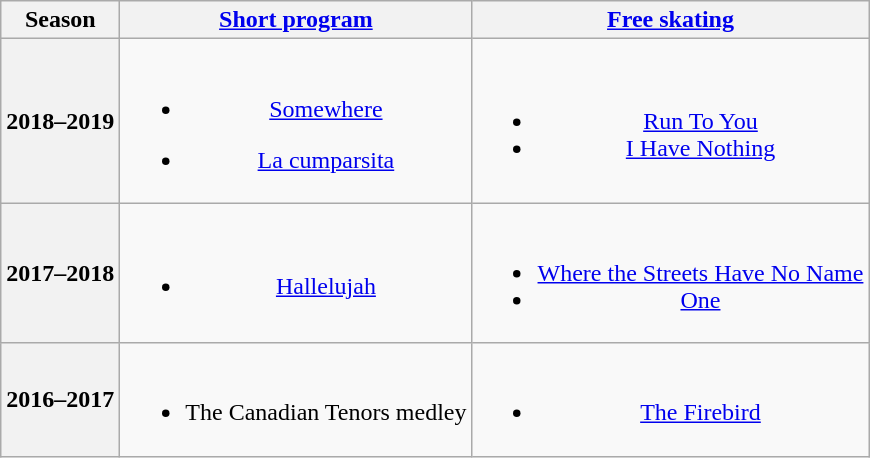<table class=wikitable style=text-align:center>
<tr>
<th>Season</th>
<th><a href='#'>Short program</a></th>
<th><a href='#'>Free skating</a></th>
</tr>
<tr>
<th>2018–2019 <br> </th>
<td><br><ul><li><a href='#'>Somewhere</a> <br></li></ul><ul><li><a href='#'>La cumparsita</a> <br></li></ul></td>
<td><br><ul><li><a href='#'>Run To You</a> <br></li><li><a href='#'>I Have Nothing</a> <br></li></ul></td>
</tr>
<tr>
<th>2017–2018 <br> </th>
<td><br><ul><li><a href='#'>Hallelujah</a> <br></li></ul></td>
<td><br><ul><li><a href='#'>Where the Streets Have No Name</a> <br></li><li><a href='#'>One</a> <br></li></ul></td>
</tr>
<tr>
<th>2016–2017 <br></th>
<td><br><ul><li>The Canadian Tenors medley</li></ul></td>
<td><br><ul><li><a href='#'>The Firebird</a> <br></li></ul></td>
</tr>
</table>
